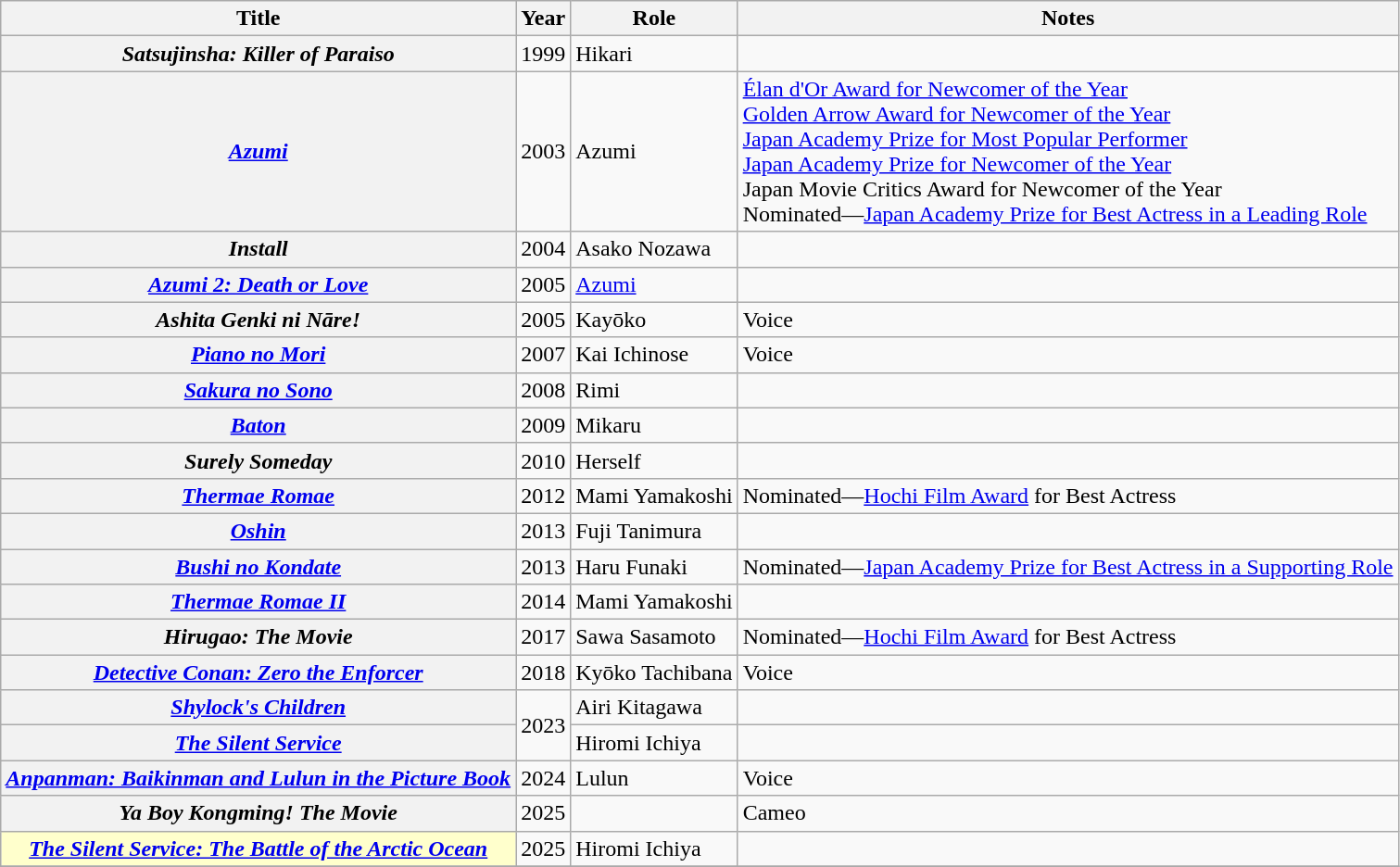<table class="wikitable plainrowheaders sortable" style="font-size:100%">
<tr>
<th scope="col">Title</th>
<th scope="col">Year</th>
<th scope="col">Role</th>
<th scope="col" class="unsortable">Notes</th>
</tr>
<tr>
<th scope="row"><em>Satsujinsha: Killer of Paraiso</em></th>
<td>1999</td>
<td>Hikari</td>
<td></td>
</tr>
<tr>
<th scope="row"><em><a href='#'>Azumi</a></em></th>
<td>2003</td>
<td>Azumi</td>
<td><a href='#'>Élan d'Or Award for Newcomer of the Year</a><br><a href='#'>Golden Arrow Award for Newcomer of the Year</a><br><a href='#'>Japan Academy Prize for Most Popular Performer</a><br><a href='#'>Japan Academy Prize for Newcomer of the Year</a><br>Japan Movie Critics Award for Newcomer of the Year<br>Nominated—<a href='#'>Japan Academy Prize for Best Actress in a Leading Role</a></td>
</tr>
<tr>
<th scope="row"><em>Install</em></th>
<td>2004</td>
<td>Asako Nozawa</td>
<td></td>
</tr>
<tr>
<th scope="row"><em><a href='#'>Azumi 2: Death or Love</a></em></th>
<td>2005</td>
<td><a href='#'>Azumi</a></td>
<td></td>
</tr>
<tr>
<th scope="row"><em>Ashita Genki ni Nāre!</em></th>
<td>2005</td>
<td>Kayōko</td>
<td>Voice</td>
</tr>
<tr>
<th scope="row"><em><a href='#'>Piano no Mori</a></em></th>
<td>2007</td>
<td>Kai Ichinose</td>
<td>Voice</td>
</tr>
<tr>
<th scope="row"><em><a href='#'>Sakura no Sono</a></em></th>
<td>2008</td>
<td>Rimi</td>
<td></td>
</tr>
<tr>
<th scope="row"><em><a href='#'>Baton</a></em></th>
<td>2009</td>
<td>Mikaru</td>
<td></td>
</tr>
<tr>
<th scope="row"><em>Surely Someday</em></th>
<td>2010</td>
<td>Herself</td>
<td></td>
</tr>
<tr>
<th scope="row"><em><a href='#'>Thermae Romae</a></em></th>
<td>2012</td>
<td>Mami Yamakoshi</td>
<td>Nominated—<a href='#'>Hochi Film Award</a> for Best Actress</td>
</tr>
<tr>
<th scope="row"><em><a href='#'>Oshin</a></em></th>
<td>2013</td>
<td>Fuji Tanimura</td>
<td></td>
</tr>
<tr>
<th scope="row"><em><a href='#'>Bushi no Kondate</a></em></th>
<td>2013</td>
<td>Haru Funaki</td>
<td>Nominated—<a href='#'>Japan Academy Prize for Best Actress in a Supporting Role</a></td>
</tr>
<tr>
<th scope="row"><em><a href='#'>Thermae Romae II</a></em></th>
<td>2014</td>
<td>Mami Yamakoshi</td>
<td></td>
</tr>
<tr>
<th scope="row"><em>Hirugao: The Movie</em></th>
<td>2017</td>
<td>Sawa Sasamoto</td>
<td>Nominated—<a href='#'>Hochi Film Award</a> for Best Actress</td>
</tr>
<tr>
<th scope="row"><em><a href='#'>Detective Conan: Zero the Enforcer</a></em></th>
<td>2018</td>
<td>Kyōko Tachibana</td>
<td>Voice</td>
</tr>
<tr>
<th scope="row"><em><a href='#'>Shylock's Children</a></em></th>
<td rowspan=2>2023</td>
<td>Airi Kitagawa</td>
<td></td>
</tr>
<tr>
<th scope="row"><em><a href='#'>The Silent Service</a></em></th>
<td>Hiromi Ichiya</td>
<td></td>
</tr>
<tr>
<th scope="row"><em><a href='#'>Anpanman: Baikinman and Lulun in the Picture Book</a></em></th>
<td>2024</td>
<td>Lulun</td>
<td>Voice</td>
</tr>
<tr>
<th scope="row"><em>Ya Boy Kongming! The Movie</em></th>
<td>2025</td>
<td></td>
<td>Cameo</td>
</tr>
<tr>
<th scope="row" style="background:#ffc;"><em><a href='#'>The Silent Service: The Battle of the Arctic Ocean</a></em> </th>
<td>2025</td>
<td>Hiromi Ichiya</td>
<td></td>
</tr>
<tr>
</tr>
</table>
